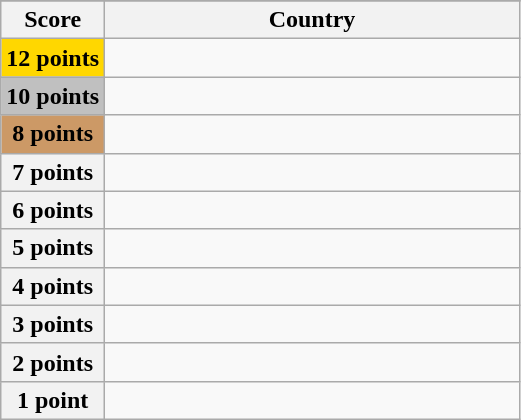<table class="wikitable">
<tr>
</tr>
<tr>
<th scope="col" width="20%">Score</th>
<th scope="col">Country</th>
</tr>
<tr>
<th scope="row" style="background:gold">12 points</th>
<td></td>
</tr>
<tr>
<th scope="row" style="background:silver">10 points</th>
<td></td>
</tr>
<tr>
<th scope="row" style="background:#CC9966">8 points</th>
<td></td>
</tr>
<tr>
<th scope="row">7 points</th>
<td></td>
</tr>
<tr>
<th scope="row">6 points</th>
<td></td>
</tr>
<tr>
<th scope="row">5 points</th>
<td></td>
</tr>
<tr>
<th scope="row">4 points</th>
<td></td>
</tr>
<tr>
<th scope="row">3 points</th>
<td></td>
</tr>
<tr>
<th scope="row">2 points</th>
<td></td>
</tr>
<tr>
<th scope="row">1 point</th>
<td></td>
</tr>
</table>
